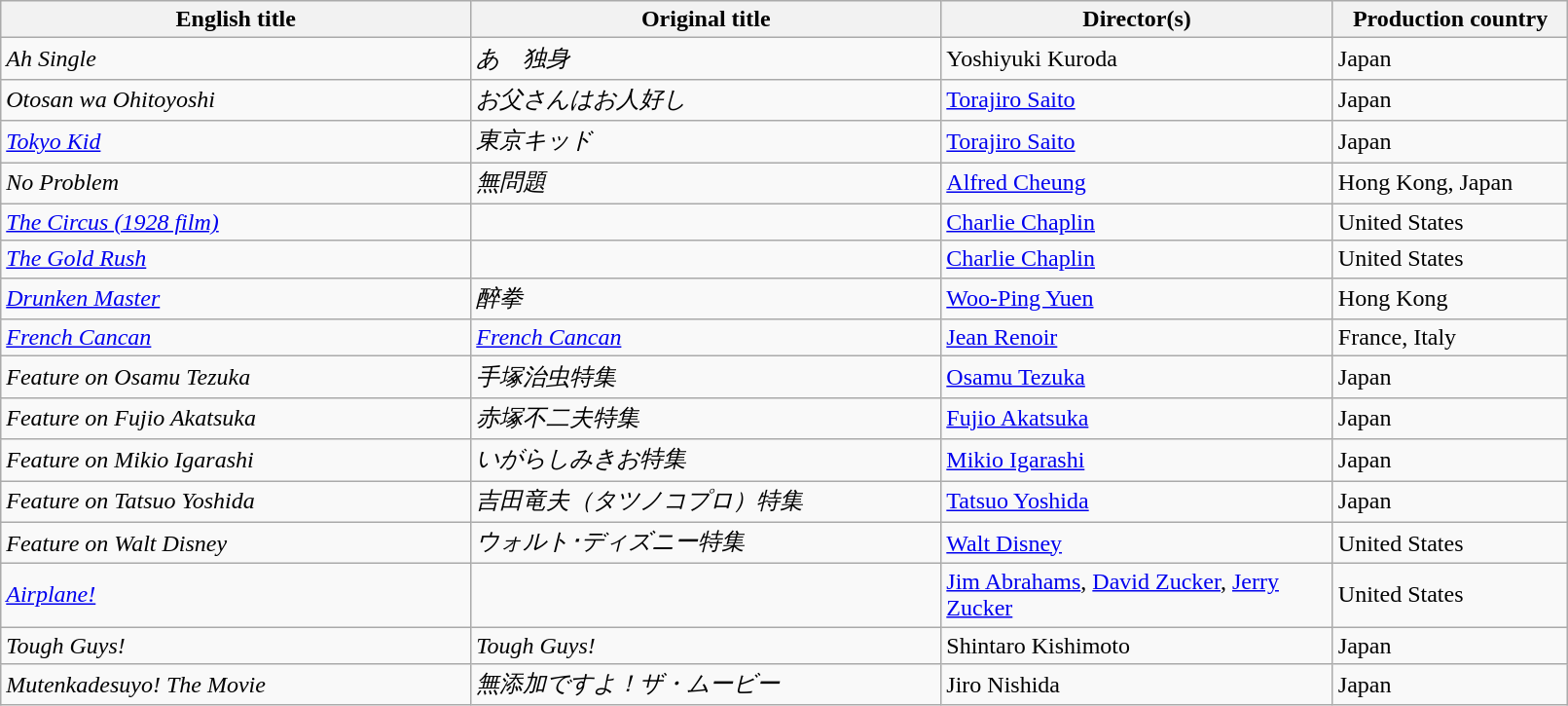<table class="sortable wikitable" width="85%" cellpadding="5">
<tr>
<th width="30%">English title</th>
<th width="30%">Original title</th>
<th width="25%">Director(s)</th>
<th width="15%">Production country</th>
</tr>
<tr>
<td><em>Ah Single</em></td>
<td><em>あゝ独身</em></td>
<td>Yoshiyuki Kuroda</td>
<td>Japan</td>
</tr>
<tr>
<td><em>Otosan wa Ohitoyoshi</em></td>
<td><em>お父さんはお人好し</em></td>
<td><a href='#'>Torajiro Saito</a></td>
<td>Japan</td>
</tr>
<tr>
<td><em><a href='#'>Tokyo Kid</a></em></td>
<td><em>東京キッド</em></td>
<td><a href='#'>Torajiro Saito</a></td>
<td>Japan</td>
</tr>
<tr>
<td><em>No Problem</em></td>
<td><em>無問題</em></td>
<td><a href='#'>Alfred Cheung</a></td>
<td>Hong Kong, Japan</td>
</tr>
<tr>
<td><em><a href='#'>The Circus (1928 film)</a></em></td>
<td></td>
<td><a href='#'>Charlie Chaplin</a></td>
<td>United States</td>
</tr>
<tr>
<td><em><a href='#'>The Gold Rush</a></em></td>
<td></td>
<td><a href='#'>Charlie Chaplin</a></td>
<td>United States</td>
</tr>
<tr>
<td><em><a href='#'>Drunken Master</a></em></td>
<td><em>醉拳</em></td>
<td><a href='#'>Woo-Ping Yuen</a></td>
<td>Hong Kong</td>
</tr>
<tr>
<td><em><a href='#'>French Cancan</a></em></td>
<td><em><a href='#'>French Cancan</a></em></td>
<td><a href='#'>Jean Renoir</a></td>
<td>France, Italy</td>
</tr>
<tr>
<td><em>Feature on Osamu Tezuka</em></td>
<td><em>手塚治虫特集</em></td>
<td><a href='#'>Osamu Tezuka</a></td>
<td>Japan</td>
</tr>
<tr>
<td><em>Feature on Fujio Akatsuka</em></td>
<td><em>赤塚不二夫特集</em></td>
<td><a href='#'>Fujio Akatsuka</a></td>
<td>Japan</td>
</tr>
<tr>
<td><em>Feature on Mikio Igarashi</em></td>
<td><em>いがらしみきお特集</em></td>
<td><a href='#'>Mikio Igarashi</a></td>
<td>Japan</td>
</tr>
<tr>
<td><em>Feature on Tatsuo Yoshida</em></td>
<td><em>吉田竜夫（タツノコプロ）特集</em></td>
<td><a href='#'>Tatsuo Yoshida</a></td>
<td>Japan</td>
</tr>
<tr>
<td><em>Feature on Walt Disney</em></td>
<td><em>ウォルト･ディズニー特集</em></td>
<td><a href='#'>Walt Disney</a></td>
<td>United States</td>
</tr>
<tr>
<td><em><a href='#'>Airplane!</a></em></td>
<td></td>
<td><a href='#'>Jim Abrahams</a>, <a href='#'>David Zucker</a>, <a href='#'>Jerry Zucker</a></td>
<td>United States</td>
</tr>
<tr>
<td><em>Tough Guys!</em></td>
<td><em>Tough Guys!</em></td>
<td>Shintaro Kishimoto</td>
<td>Japan</td>
</tr>
<tr>
<td><em>Mutenkadesuyo! The Movie</em></td>
<td><em>無添加ですよ！ザ・ムービー</em></td>
<td>Jiro Nishida</td>
<td>Japan</td>
</tr>
</table>
